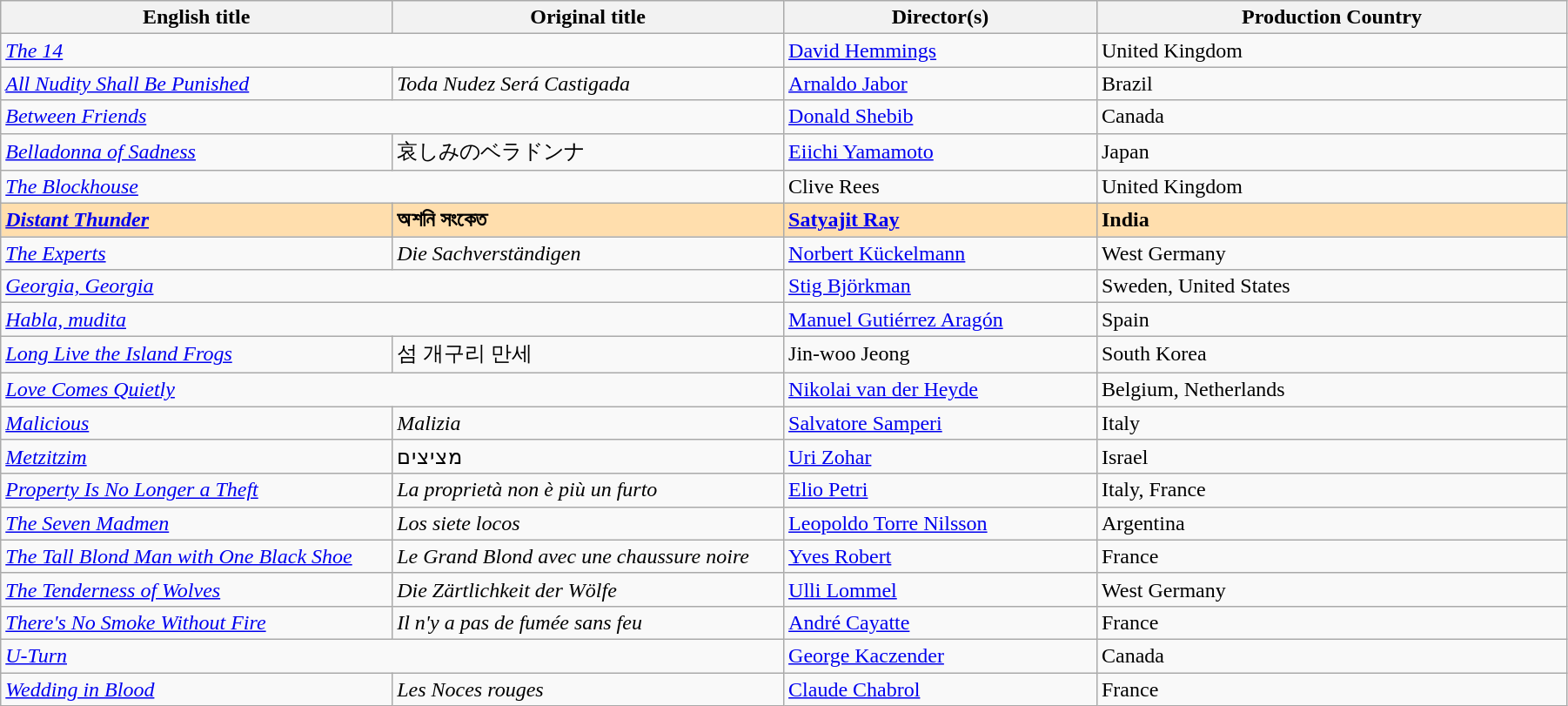<table class="wikitable" width="95%" cellpadding="5">
<tr>
<th width="25%">English title</th>
<th width="25%">Original title</th>
<th width="20%">Director(s)</th>
<th width="30%">Production Country</th>
</tr>
<tr>
<td colspan="2"><em><a href='#'>The 14</a></em></td>
<td><a href='#'>David Hemmings</a></td>
<td>United Kingdom</td>
</tr>
<tr>
<td><em><a href='#'>All Nudity Shall Be Punished</a></em></td>
<td><em>Toda Nudez Será Castigada</em></td>
<td><a href='#'>Arnaldo Jabor</a></td>
<td>Brazil</td>
</tr>
<tr>
<td colspan="2"><em><a href='#'>Between Friends</a></em></td>
<td><a href='#'>Donald Shebib</a></td>
<td>Canada</td>
</tr>
<tr>
<td><em><a href='#'>Belladonna of Sadness</a></em></td>
<td>哀しみのベラドンナ</td>
<td><a href='#'>Eiichi Yamamoto</a></td>
<td>Japan</td>
</tr>
<tr>
<td colspan="2"><em><a href='#'>The Blockhouse</a></em></td>
<td>Clive Rees</td>
<td>United Kingdom</td>
</tr>
<tr style="background:#FFDEAD;">
<td><em><a href='#'><strong>Distant Thunder</strong></a></em></td>
<td><strong>অশনি সংকেত</strong></td>
<td><strong><a href='#'>Satyajit Ray</a></strong></td>
<td><strong>India</strong></td>
</tr>
<tr>
<td><em><a href='#'>The Experts</a></em></td>
<td><em>Die Sachverständigen</em></td>
<td><a href='#'>Norbert Kückelmann</a></td>
<td>West Germany</td>
</tr>
<tr>
<td colspan="2"><em><a href='#'>Georgia, Georgia</a></em></td>
<td><a href='#'>Stig Björkman</a></td>
<td>Sweden, United States</td>
</tr>
<tr>
<td colspan="2"><em><a href='#'>Habla, mudita</a></em></td>
<td><a href='#'>Manuel Gutiérrez Aragón</a></td>
<td>Spain</td>
</tr>
<tr>
<td><em><a href='#'>Long Live the Island Frogs</a></em></td>
<td>섬 개구리 만세</td>
<td>Jin-woo Jeong</td>
<td>South Korea</td>
</tr>
<tr>
<td colspan="2"><em><a href='#'>Love Comes Quietly</a></em></td>
<td><a href='#'>Nikolai van der Heyde</a></td>
<td>Belgium, Netherlands</td>
</tr>
<tr>
<td><em><a href='#'>Malicious</a></em></td>
<td><em>Malizia</em></td>
<td><a href='#'>Salvatore Samperi</a></td>
<td>Italy</td>
</tr>
<tr>
<td><em><a href='#'>Metzitzim</a></em></td>
<td>מציצים</td>
<td><a href='#'>Uri Zohar</a></td>
<td>Israel</td>
</tr>
<tr>
<td><em><a href='#'>Property Is No Longer a Theft</a></em></td>
<td><em>La proprietà non è più un furto</em></td>
<td><a href='#'>Elio Petri</a></td>
<td>Italy, France</td>
</tr>
<tr>
<td><em><a href='#'>The Seven Madmen</a></em></td>
<td><em>Los siete locos</em></td>
<td><a href='#'>Leopoldo Torre Nilsson</a></td>
<td>Argentina</td>
</tr>
<tr>
<td><em><a href='#'>The Tall Blond Man with One Black Shoe</a></em></td>
<td><em>Le Grand Blond avec une chaussure noire</em></td>
<td><a href='#'>Yves Robert</a></td>
<td>France</td>
</tr>
<tr>
<td><em><a href='#'>The Tenderness of Wolves</a></em></td>
<td><em>Die Zärtlichkeit der Wölfe</em></td>
<td><a href='#'>Ulli Lommel</a></td>
<td>West Germany</td>
</tr>
<tr>
<td><em><a href='#'>There's No Smoke Without Fire</a></em></td>
<td><em>Il n'y a pas de fumée sans feu</em></td>
<td><a href='#'>André Cayatte</a></td>
<td>France</td>
</tr>
<tr>
<td colspan="2"><em><a href='#'>U-Turn</a></em></td>
<td><a href='#'>George Kaczender</a></td>
<td>Canada</td>
</tr>
<tr>
<td><em><a href='#'>Wedding in Blood</a></em></td>
<td><em>Les Noces rouges</em></td>
<td><a href='#'>Claude Chabrol</a></td>
<td>France</td>
</tr>
</table>
